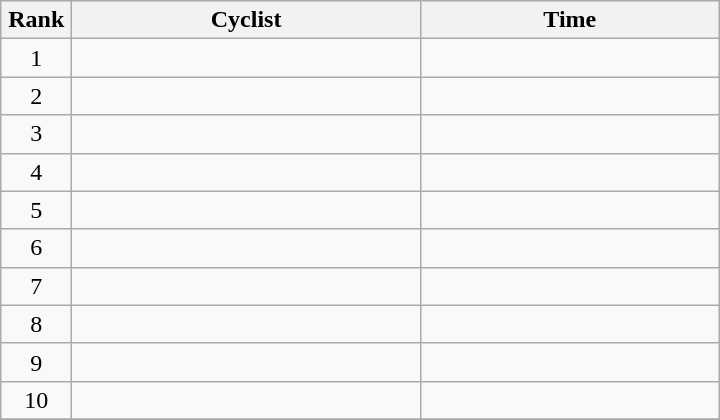<table class="wikitable" style="width:30em;margin-bottom:0;">
<tr>
<th>Rank</th>
<th>Cyclist</th>
<th>Time</th>
</tr>
<tr>
<td style="width:40px; text-align:center;">1</td>
<td style="width:225px;"></td>
<td align="right"></td>
</tr>
<tr>
<td style="text-align:center;">2</td>
<td></td>
<td align="right"></td>
</tr>
<tr>
<td style="text-align:center;">3</td>
<td></td>
<td align="right"></td>
</tr>
<tr>
<td style="text-align:center;">4</td>
<td></td>
<td align="right"></td>
</tr>
<tr>
<td style="text-align:center;">5</td>
<td></td>
<td align="right"></td>
</tr>
<tr>
<td style="text-align:center;">6</td>
<td></td>
<td align="right"></td>
</tr>
<tr>
<td style="text-align:center;">7</td>
<td></td>
<td align="right"></td>
</tr>
<tr>
<td style="text-align:center;">8</td>
<td></td>
<td align="right"></td>
</tr>
<tr>
<td style="text-align:center;">9</td>
<td></td>
<td align="right"></td>
</tr>
<tr>
<td style="text-align:center;">10</td>
<td></td>
<td align="right"></td>
</tr>
<tr>
</tr>
</table>
